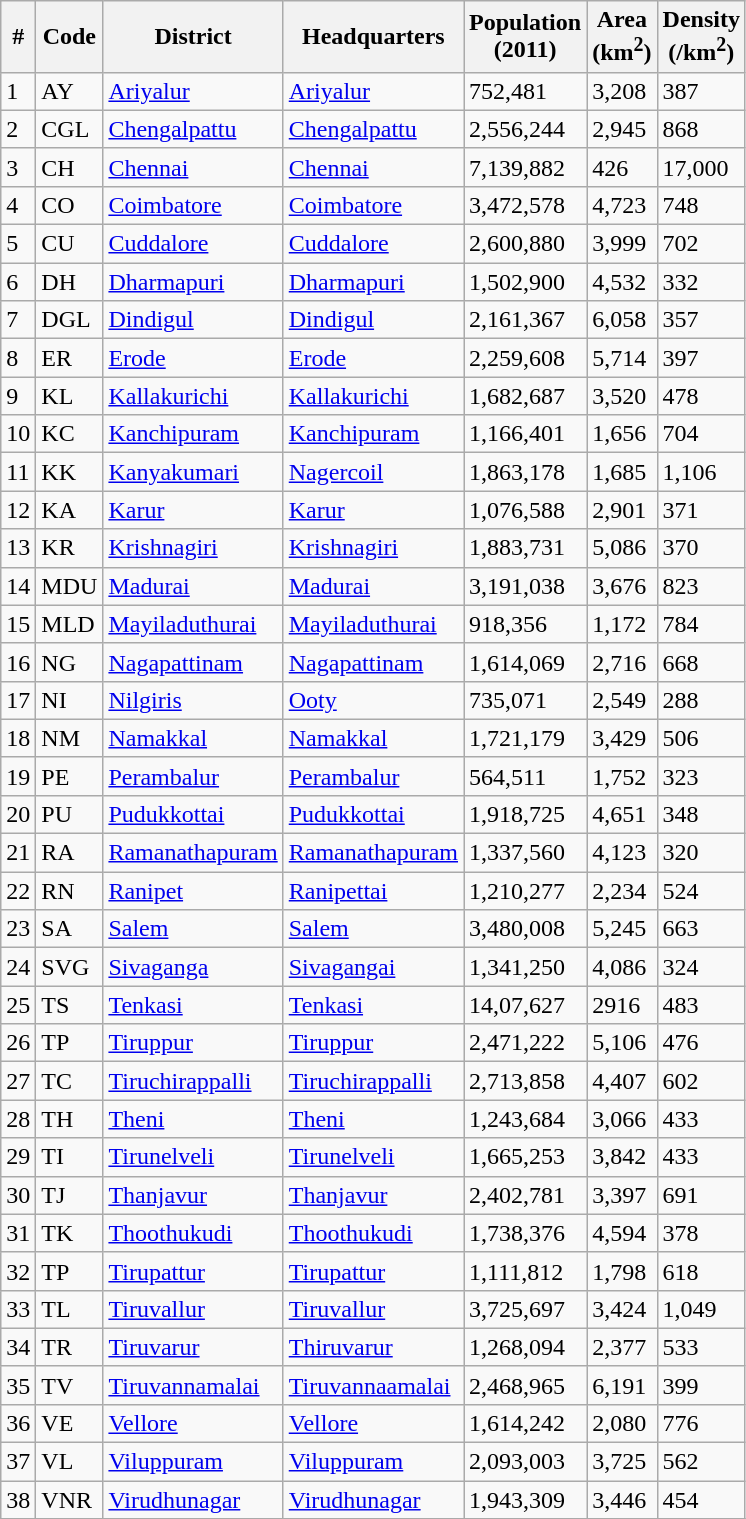<table class="wikitable sortable">
<tr>
<th>#</th>
<th>Code</th>
<th>District</th>
<th>Headquarters</th>
<th>Population <br>(2011)</th>
<th>Area <br>(km<sup>2</sup>)</th>
<th>Density <br>(/km<sup>2</sup>)</th>
</tr>
<tr>
<td>1</td>
<td>AY</td>
<td><a href='#'>Ariyalur</a></td>
<td><a href='#'>Ariyalur</a></td>
<td> 752,481</td>
<td> 3,208</td>
<td> 387</td>
</tr>
<tr>
<td>2</td>
<td>CGL</td>
<td><a href='#'>Chengalpattu</a></td>
<td><a href='#'>Chengalpattu</a></td>
<td> 2,556,244</td>
<td> 2,945</td>
<td> 868</td>
</tr>
<tr>
<td>3</td>
<td>CH</td>
<td><a href='#'>Chennai</a></td>
<td><a href='#'>Chennai</a></td>
<td> 7,139,882</td>
<td> 426</td>
<td> 17,000</td>
</tr>
<tr>
<td>4</td>
<td>CO</td>
<td><a href='#'>Coimbatore</a></td>
<td><a href='#'>Coimbatore</a></td>
<td> 3,472,578</td>
<td> 4,723</td>
<td> 748</td>
</tr>
<tr>
<td>5</td>
<td>CU</td>
<td><a href='#'>Cuddalore</a></td>
<td><a href='#'>Cuddalore</a></td>
<td> 2,600,880</td>
<td> 3,999</td>
<td> 702</td>
</tr>
<tr>
<td>6</td>
<td>DH</td>
<td><a href='#'>Dharmapuri</a></td>
<td><a href='#'>Dharmapuri</a></td>
<td> 1,502,900</td>
<td> 4,532</td>
<td> 332</td>
</tr>
<tr>
<td>7</td>
<td>DGL</td>
<td><a href='#'>Dindigul</a></td>
<td><a href='#'>Dindigul</a></td>
<td> 2,161,367</td>
<td> 6,058</td>
<td> 357</td>
</tr>
<tr>
<td>8</td>
<td>ER</td>
<td><a href='#'>Erode</a></td>
<td><a href='#'>Erode</a></td>
<td> 2,259,608</td>
<td> 5,714</td>
<td> 397</td>
</tr>
<tr>
<td>9</td>
<td>KL</td>
<td><a href='#'>Kallakurichi</a></td>
<td><a href='#'>Kallakurichi</a></td>
<td> 1,682,687</td>
<td> 3,520</td>
<td> 478</td>
</tr>
<tr>
<td>10</td>
<td>KC</td>
<td><a href='#'>Kanchipuram</a></td>
<td><a href='#'>Kanchipuram</a></td>
<td> 1,166,401</td>
<td> 1,656</td>
<td> 704</td>
</tr>
<tr>
<td>11</td>
<td>KK</td>
<td><a href='#'>Kanyakumari</a></td>
<td><a href='#'>Nagercoil</a></td>
<td> 1,863,178</td>
<td> 1,685</td>
<td> 1,106</td>
</tr>
<tr>
<td>12</td>
<td>KA</td>
<td><a href='#'>Karur</a></td>
<td><a href='#'>Karur</a></td>
<td> 1,076,588</td>
<td> 2,901</td>
<td> 371</td>
</tr>
<tr>
<td>13</td>
<td>KR</td>
<td><a href='#'>Krishnagiri</a></td>
<td><a href='#'>Krishnagiri</a></td>
<td> 1,883,731</td>
<td> 5,086</td>
<td> 370</td>
</tr>
<tr>
<td>14</td>
<td>MDU</td>
<td><a href='#'>Madurai</a></td>
<td><a href='#'>Madurai</a></td>
<td> 3,191,038</td>
<td> 3,676</td>
<td> 823</td>
</tr>
<tr>
<td>15</td>
<td>MLD</td>
<td><a href='#'>Mayiladuthurai</a></td>
<td><a href='#'>Mayiladuthurai</a></td>
<td> 918,356</td>
<td>1,172</td>
<td> 784</td>
</tr>
<tr>
<td>16</td>
<td>NG</td>
<td><a href='#'>Nagapattinam</a></td>
<td><a href='#'>Nagapattinam</a></td>
<td> 1,614,069</td>
<td> 2,716</td>
<td> 668</td>
</tr>
<tr>
<td>17</td>
<td>NI</td>
<td><a href='#'>Nilgiris</a></td>
<td><a href='#'>Ooty</a></td>
<td> 735,071</td>
<td> 2,549</td>
<td> 288</td>
</tr>
<tr>
<td>18</td>
<td>NM</td>
<td><a href='#'>Namakkal</a></td>
<td><a href='#'>Namakkal</a></td>
<td> 1,721,179</td>
<td> 3,429</td>
<td> 506</td>
</tr>
<tr>
<td>19</td>
<td>PE</td>
<td><a href='#'>Perambalur</a></td>
<td><a href='#'>Perambalur</a></td>
<td> 564,511</td>
<td> 1,752</td>
<td> 323</td>
</tr>
<tr>
<td>20</td>
<td>PU</td>
<td><a href='#'>Pudukkottai</a></td>
<td><a href='#'>Pudukkottai</a></td>
<td> 1,918,725</td>
<td> 4,651</td>
<td> 348</td>
</tr>
<tr>
<td>21</td>
<td>RA</td>
<td><a href='#'>Ramanathapuram</a></td>
<td><a href='#'>Ramanathapuram</a></td>
<td> 1,337,560</td>
<td> 4,123</td>
<td> 320</td>
</tr>
<tr>
<td>22</td>
<td>RN</td>
<td><a href='#'>Ranipet</a></td>
<td><a href='#'>Ranipettai</a></td>
<td> 1,210,277</td>
<td> 2,234</td>
<td> 524</td>
</tr>
<tr>
<td>23</td>
<td>SA</td>
<td><a href='#'>Salem</a></td>
<td><a href='#'>Salem</a></td>
<td> 3,480,008</td>
<td> 5,245</td>
<td> 663</td>
</tr>
<tr>
<td>24</td>
<td>SVG</td>
<td><a href='#'>Sivaganga</a></td>
<td><a href='#'>Sivagangai</a></td>
<td> 1,341,250</td>
<td> 4,086</td>
<td> 324</td>
</tr>
<tr>
<td>25</td>
<td>TS</td>
<td><a href='#'>Tenkasi</a></td>
<td><a href='#'>Tenkasi</a></td>
<td> 14,07,627</td>
<td> 2916</td>
<td> 483</td>
</tr>
<tr>
<td>26</td>
<td>TP</td>
<td><a href='#'>Tiruppur</a></td>
<td><a href='#'>Tiruppur</a></td>
<td> 2,471,222</td>
<td> 5,106</td>
<td> 476</td>
</tr>
<tr>
<td>27</td>
<td>TC</td>
<td><a href='#'>Tiruchirappalli</a></td>
<td><a href='#'>Tiruchirappalli</a></td>
<td> 2,713,858</td>
<td> 4,407</td>
<td> 602</td>
</tr>
<tr>
<td>28</td>
<td>TH</td>
<td><a href='#'>Theni</a></td>
<td><a href='#'>Theni</a></td>
<td> 1,243,684</td>
<td> 3,066</td>
<td> 433</td>
</tr>
<tr>
<td>29</td>
<td>TI</td>
<td><a href='#'>Tirunelveli</a></td>
<td><a href='#'>Tirunelveli</a></td>
<td> 1,665,253</td>
<td> 3,842</td>
<td> 433</td>
</tr>
<tr>
<td>30</td>
<td>TJ</td>
<td><a href='#'>Thanjavur</a></td>
<td><a href='#'>Thanjavur</a></td>
<td> 2,402,781</td>
<td> 3,397</td>
<td> 691</td>
</tr>
<tr>
<td>31</td>
<td>TK</td>
<td><a href='#'>Thoothukudi</a></td>
<td><a href='#'>Thoothukudi</a></td>
<td> 1,738,376</td>
<td> 4,594</td>
<td> 378</td>
</tr>
<tr>
<td>32</td>
<td>TP</td>
<td><a href='#'>Tirupattur</a></td>
<td><a href='#'>Tirupattur</a></td>
<td> 1,111,812</td>
<td>1,798</td>
<td>618</td>
</tr>
<tr>
<td>33</td>
<td>TL</td>
<td><a href='#'>Tiruvallur</a></td>
<td><a href='#'>Tiruvallur</a></td>
<td> 3,725,697</td>
<td> 3,424</td>
<td> 1,049</td>
</tr>
<tr>
<td>34</td>
<td>TR</td>
<td><a href='#'>Tiruvarur</a></td>
<td><a href='#'>Thiruvarur</a></td>
<td> 1,268,094</td>
<td> 2,377</td>
<td> 533</td>
</tr>
<tr>
<td>35</td>
<td>TV</td>
<td><a href='#'>Tiruvannamalai</a></td>
<td><a href='#'>Tiruvannaamalai</a></td>
<td> 2,468,965</td>
<td> 6,191</td>
<td> 399</td>
</tr>
<tr>
<td>36</td>
<td>VE</td>
<td><a href='#'>Vellore</a></td>
<td><a href='#'>Vellore</a></td>
<td> 1,614,242</td>
<td> 2,080</td>
<td> 776</td>
</tr>
<tr>
<td>37</td>
<td>VL</td>
<td><a href='#'>Viluppuram</a></td>
<td><a href='#'>Viluppuram</a></td>
<td> 2,093,003</td>
<td> 3,725</td>
<td> 562</td>
</tr>
<tr>
<td>38</td>
<td>VNR</td>
<td><a href='#'>Virudhunagar</a></td>
<td><a href='#'>Virudhunagar</a></td>
<td> 1,943,309</td>
<td> 3,446</td>
<td> 454</td>
</tr>
<tr>
</tr>
</table>
